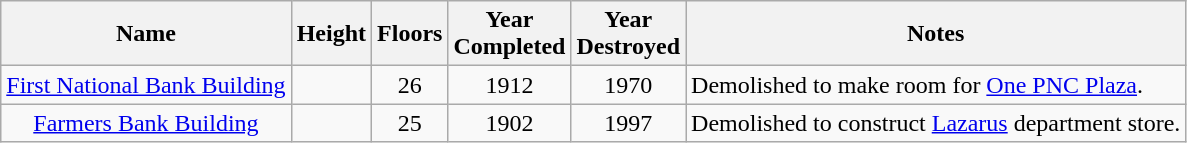<table class="wikitable sortable" style="text-align:center">
<tr>
<th>Name</th>
<th>Height<br></th>
<th>Floors</th>
<th>Year<br>Completed</th>
<th>Year<br>Destroyed</th>
<th class="unsortable">Notes</th>
</tr>
<tr>
<td><a href='#'>First National Bank Building</a></td>
<td></td>
<td>26</td>
<td>1912</td>
<td>1970</td>
<td align=left>Demolished to make room for <a href='#'>One PNC Plaza</a>.</td>
</tr>
<tr>
<td><a href='#'>Farmers Bank Building</a></td>
<td></td>
<td>25</td>
<td>1902</td>
<td>1997</td>
<td align=left>Demolished to construct <a href='#'>Lazarus</a> department store.</td>
</tr>
</table>
